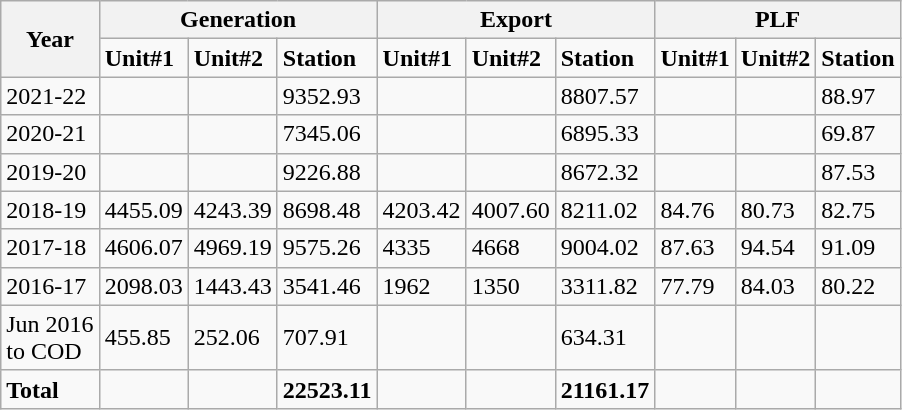<table class="wikitable">
<tr>
<th rowspan="2">Year</th>
<th colspan="3">Generation</th>
<th colspan="3">Export</th>
<th colspan="3">PLF</th>
</tr>
<tr>
<td><strong>Unit#1</strong></td>
<td><strong>Unit#2</strong></td>
<td><strong>Station</strong></td>
<td><strong>Unit#1</strong></td>
<td><strong>Unit#2</strong></td>
<td><strong>Station</strong></td>
<td><strong>Unit#1</strong></td>
<td><strong>Unit#2</strong></td>
<td><strong>Station</strong></td>
</tr>
<tr>
<td>2021-22</td>
<td></td>
<td></td>
<td>9352.93</td>
<td></td>
<td></td>
<td>8807.57</td>
<td></td>
<td></td>
<td>88.97</td>
</tr>
<tr>
<td>2020-21</td>
<td></td>
<td></td>
<td>7345.06</td>
<td></td>
<td></td>
<td>6895.33</td>
<td></td>
<td></td>
<td>69.87</td>
</tr>
<tr>
<td>2019-20</td>
<td></td>
<td></td>
<td>9226.88</td>
<td></td>
<td></td>
<td>8672.32</td>
<td></td>
<td></td>
<td>87.53</td>
</tr>
<tr>
<td>2018-19</td>
<td>4455.09</td>
<td>4243.39</td>
<td>8698.48</td>
<td>4203.42</td>
<td>4007.60</td>
<td>8211.02</td>
<td>84.76</td>
<td>80.73</td>
<td>82.75</td>
</tr>
<tr>
<td>2017-18</td>
<td>4606.07</td>
<td>4969.19</td>
<td>9575.26</td>
<td>4335</td>
<td>4668</td>
<td>9004.02</td>
<td>87.63</td>
<td>94.54</td>
<td>91.09</td>
</tr>
<tr>
<td>2016-17</td>
<td>2098.03</td>
<td>1443.43</td>
<td>3541.46</td>
<td>1962</td>
<td>1350</td>
<td>3311.82</td>
<td>77.79</td>
<td>84.03</td>
<td>80.22</td>
</tr>
<tr>
<td>Jun 2016<br>to COD</td>
<td>455.85</td>
<td>252.06</td>
<td>707.91</td>
<td></td>
<td></td>
<td>634.31</td>
<td></td>
<td></td>
<td></td>
</tr>
<tr>
<td><strong>Total</strong></td>
<td></td>
<td></td>
<td><strong>22523.11</strong></td>
<td></td>
<td></td>
<td><strong>21161.17</strong></td>
<td></td>
<td></td>
<td></td>
</tr>
</table>
